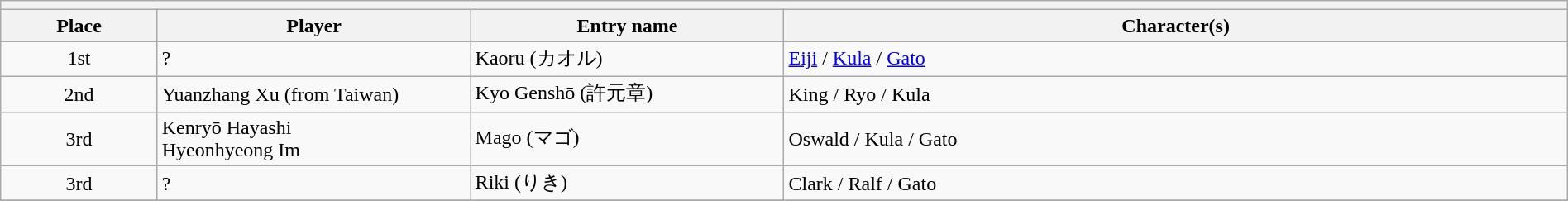<table class="wikitable" width=100%>
<tr>
<th colspan=4></th>
</tr>
<tr>
<th width=10%>Place</th>
<th width=20%>Player</th>
<th width=20%>Entry name</th>
<th width=50%>Character(s)</th>
</tr>
<tr>
<td align=center>1st</td>
<td>?</td>
<td>Kaoru (カオル)</td>
<td><a href='#'>Eiji</a> / <a href='#'>Kula</a> / <a href='#'>Gato</a></td>
</tr>
<tr>
<td align=center>2nd</td>
<td>Yuanzhang Xu  (from Taiwan)</td>
<td>Kyo Genshō (許元章)</td>
<td>King / Ryo / Kula</td>
</tr>
<tr>
<td align=center>3rd</td>
<td>Kenryō Hayashi<br>Hyeonhyeong Im</td>
<td>Mago (マゴ)</td>
<td>Oswald / Kula / Gato</td>
</tr>
<tr>
<td align=center>3rd</td>
<td>?</td>
<td>Riki (りき)</td>
<td>Clark / Ralf / Gato</td>
</tr>
<tr>
</tr>
</table>
